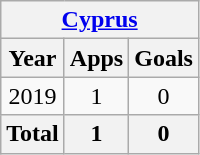<table class="wikitable" style="text-align:center">
<tr>
<th colspan=3><a href='#'>Cyprus</a></th>
</tr>
<tr>
<th>Year</th>
<th>Apps</th>
<th>Goals</th>
</tr>
<tr>
<td>2019</td>
<td>1</td>
<td>0</td>
</tr>
<tr>
<th>Total</th>
<th>1</th>
<th>0</th>
</tr>
</table>
